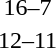<table style="text-align:center">
<tr>
<th width=200></th>
<th width=100></th>
<th width=200></th>
</tr>
<tr>
<td align=right><strong></strong></td>
<td>16–7</td>
<td align=left></td>
</tr>
<tr>
<td align=right><strong></strong></td>
<td>12–11</td>
<td align=left></td>
</tr>
</table>
